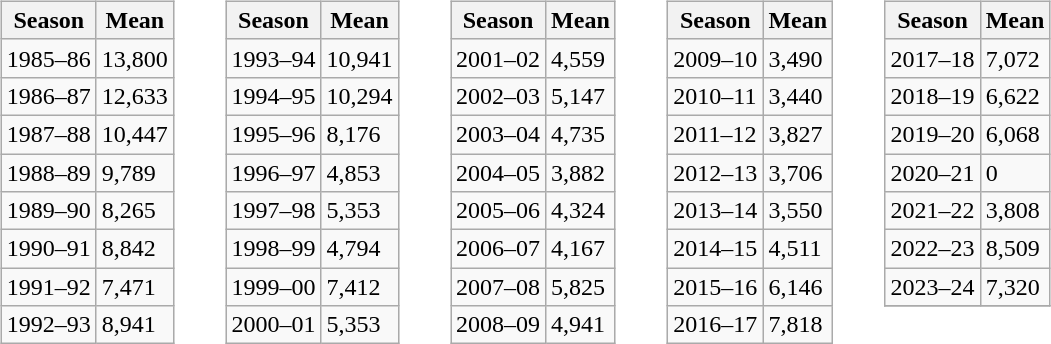<table>
<tr>
<td width="10"> </td>
<td valign="top"><br><table class="wikitable" style="text-align: center">
<tr>
<th>Season</th>
<th>Mean</th>
</tr>
<tr>
<td align=left>1985–86</td>
<td align=left>13,800</td>
</tr>
<tr>
<td align=left>1986–87</td>
<td align=left>12,633</td>
</tr>
<tr>
<td align=left>1987–88</td>
<td align=left>10,447</td>
</tr>
<tr>
<td align=left>1988–89</td>
<td align=left>9,789</td>
</tr>
<tr>
<td align=left>1989–90</td>
<td align=left>8,265</td>
</tr>
<tr>
<td align=left>1990–91</td>
<td align=left>8,842</td>
</tr>
<tr>
<td align=left>1991–92</td>
<td align=left>7,471</td>
</tr>
<tr>
<td align=left>1992–93</td>
<td align=left>8,941</td>
</tr>
</table>
</td>
<td width="10"> </td>
<td valign="top"><br><table class="wikitable" style="text-align: center">
<tr>
<th>Season</th>
<th>Mean</th>
</tr>
<tr>
<td align=left>1993–94</td>
<td align=left>10,941</td>
</tr>
<tr>
<td align=left>1994–95</td>
<td align=left>10,294</td>
</tr>
<tr>
<td align=left>1995–96</td>
<td align=left>8,176</td>
</tr>
<tr>
<td align=left>1996–97</td>
<td align=left>4,853</td>
</tr>
<tr>
<td align=left>1997–98</td>
<td align=left>5,353</td>
</tr>
<tr>
<td align=left>1998–99</td>
<td align=left>4,794</td>
</tr>
<tr>
<td align=left>1999–00</td>
<td align=left>7,412</td>
</tr>
<tr>
<td align=left>2000–01</td>
<td align=left>5,353</td>
</tr>
</table>
</td>
<td width="10"> </td>
<td valign="top"><br><table class="wikitable" style="text-align: center">
<tr>
<th>Season</th>
<th>Mean</th>
</tr>
<tr>
<td align=left>2001–02</td>
<td align=left>4,559</td>
</tr>
<tr>
<td align=left>2002–03</td>
<td align=left>5,147</td>
</tr>
<tr>
<td align=left>2003–04</td>
<td align=left>4,735</td>
</tr>
<tr>
<td align=left>2004–05</td>
<td align=left>3,882</td>
</tr>
<tr>
<td align=left>2005–06</td>
<td align=left>4,324</td>
</tr>
<tr>
<td align=left>2006–07</td>
<td align=left>4,167</td>
</tr>
<tr>
<td align=left>2007–08</td>
<td align=left>5,825</td>
</tr>
<tr>
<td align=left>2008–09</td>
<td align=left>4,941</td>
</tr>
</table>
</td>
<td width="10"> </td>
<td valign="top"><br><table class="wikitable" style="text-align: center">
<tr>
<th>Season</th>
<th>Mean</th>
</tr>
<tr>
<td align=left>2009–10</td>
<td align=left>3,490</td>
</tr>
<tr>
<td align=left>2010–11</td>
<td align=left>3,440</td>
</tr>
<tr>
<td align=left>2011–12</td>
<td align=left>3,827</td>
</tr>
<tr>
<td align=left>2012–13</td>
<td align=left>3,706</td>
</tr>
<tr>
<td align=left>2013–14</td>
<td align=left>3,550</td>
</tr>
<tr>
<td align=left>2014–15</td>
<td align=left>4,511</td>
</tr>
<tr>
<td align=left>2015–16</td>
<td align=left>6,146</td>
</tr>
<tr>
<td align=left>2016–17</td>
<td align=left>7,818</td>
</tr>
</table>
</td>
<td width="10"> </td>
<td valign="top"><br><table class="wikitable" style="text-align: center">
<tr>
<th>Season</th>
<th>Mean</th>
</tr>
<tr>
<td align=left>2017–18</td>
<td align=left>7,072</td>
</tr>
<tr>
<td align=left>2018–19</td>
<td align=left>6,622</td>
</tr>
<tr>
<td align=left>2019–20</td>
<td align=left>6,068</td>
</tr>
<tr>
<td align=left>2020–21</td>
<td align=left>0</td>
</tr>
<tr>
<td align=left>2021–22</td>
<td align=left>3,808</td>
</tr>
<tr>
<td align=left>2022–23</td>
<td align=left>8,509</td>
</tr>
<tr>
<td align=left>2023–24</td>
<td align=left>7,320</td>
</tr>
<tr>
</tr>
</table>
</td>
</tr>
</table>
